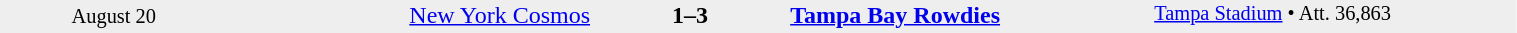<table style="width:80%; background:#eee;" cellspacing="0">
<tr>
<td rowspan="3" style="text-align:center; font-size:85%; width:15%;">August 20</td>
<td style="width:24%; text-align:right;"><a href='#'>New York Cosmos</a></td>
<td style="text-align:center; width:13%;"><strong>1–3</strong></td>
<td width=24%><strong><a href='#'>Tampa Bay Rowdies</a></strong></td>
<td rowspan="3" style="font-size:85%; vertical-align:top;"><a href='#'>Tampa Stadium</a> • Att. 36,863</td>
</tr>
<tr style=font-size:85%>
<td align=right valign=top></td>
<td valign=top></td>
<td align=left valign=top></td>
</tr>
</table>
